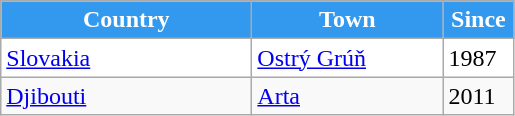<table class="wikitable" "text-align:left;font-size:100%;"|>
<tr>
<th style="background:#39e; color:white; height:17px; width:160px;">Country</th>
<th ! style="background:#39e; color:white; width:120px;">Town</th>
<th ! style="background:#39e; color:white; width:40px;">Since</th>
</tr>
<tr style="color:black; background:white;">
<td ! !> <a href='#'>Slovakia</a></td>
<td ! !> <a href='#'>Ostrý Grúň</a></td>
<td ! !>1987</td>
</tr>
<tr>
<td ! !> <a href='#'>Djibouti</a></td>
<td ! !> <a href='#'>Arta</a></td>
<td ! !>2011</td>
</tr>
</table>
